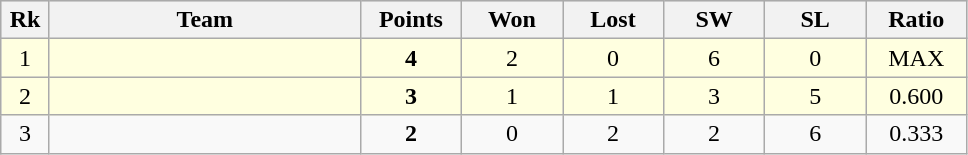<table class=wikitable style="text-align:center">
<tr bgcolor="#DCDCDC">
<th width="25">Rk</th>
<th width="200">Team</th>
<th width="60">Points</th>
<th width="60">Won</th>
<th width="60">Lost</th>
<th width="60">SW</th>
<th width="60">SL</th>
<th width="60">Ratio</th>
</tr>
<tr bgcolor=lightyellow>
<td>1</td>
<td align=left></td>
<td><strong>4</strong></td>
<td>2</td>
<td>0</td>
<td>6</td>
<td>0</td>
<td>MAX</td>
</tr>
<tr bgcolor=lightyellow>
<td>2</td>
<td align=left></td>
<td><strong>3</strong></td>
<td>1</td>
<td>1</td>
<td>3</td>
<td>5</td>
<td>0.600</td>
</tr>
<tr>
<td>3</td>
<td align=left></td>
<td><strong>2</strong></td>
<td>0</td>
<td>2</td>
<td>2</td>
<td>6</td>
<td>0.333</td>
</tr>
</table>
